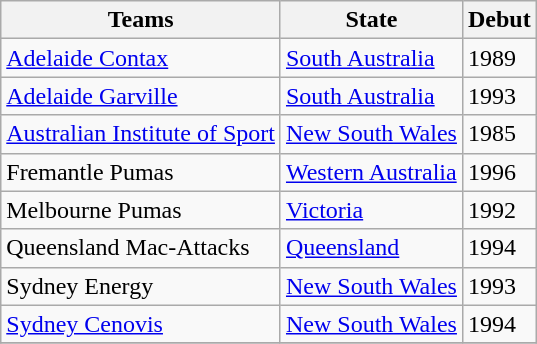<table class="wikitable collapsible">
<tr>
<th>Teams</th>
<th>State</th>
<th>Debut</th>
</tr>
<tr>
<td><a href='#'>Adelaide Contax</a></td>
<td><a href='#'>South Australia</a></td>
<td>1989</td>
</tr>
<tr>
<td><a href='#'>Adelaide Garville</a></td>
<td><a href='#'>South Australia</a></td>
<td>1993</td>
</tr>
<tr>
<td><a href='#'>Australian Institute of Sport</a> <em></em></td>
<td><a href='#'>New South Wales</a></td>
<td>1985</td>
</tr>
<tr>
<td>Fremantle Pumas</td>
<td><a href='#'>Western Australia</a></td>
<td>1996</td>
</tr>
<tr>
<td>Melbourne Pumas <em></em></td>
<td><a href='#'>Victoria</a></td>
<td>1992</td>
</tr>
<tr>
<td>Queensland Mac-Attacks <em></em></td>
<td><a href='#'>Queensland</a></td>
<td>1994</td>
</tr>
<tr>
<td>Sydney Energy <em></em></td>
<td><a href='#'>New South Wales</a></td>
<td>1993</td>
</tr>
<tr>
<td><a href='#'>Sydney Cenovis</a></td>
<td><a href='#'>New South Wales</a></td>
<td>1994</td>
</tr>
<tr>
</tr>
</table>
